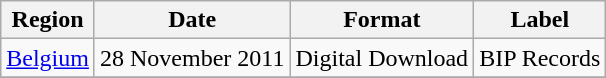<table class=wikitable>
<tr>
<th>Region</th>
<th>Date</th>
<th>Format</th>
<th>Label</th>
</tr>
<tr>
<td><a href='#'>Belgium</a></td>
<td>28 November 2011</td>
<td>Digital Download</td>
<td>BIP Records</td>
</tr>
<tr>
</tr>
</table>
